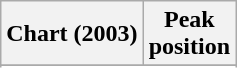<table class="wikitable sortable plainrowheaders" style="text-align:center">
<tr>
<th scope="col">Chart (2003)</th>
<th scope="col">Peak<br>position</th>
</tr>
<tr>
</tr>
<tr>
</tr>
</table>
